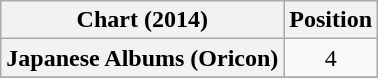<table class="wikitable plainrowheaders">
<tr>
<th>Chart (2014)</th>
<th>Position</th>
</tr>
<tr>
<th scope="row">Japanese Albums (Oricon)</th>
<td style="text-align:center;">4</td>
</tr>
<tr>
</tr>
</table>
